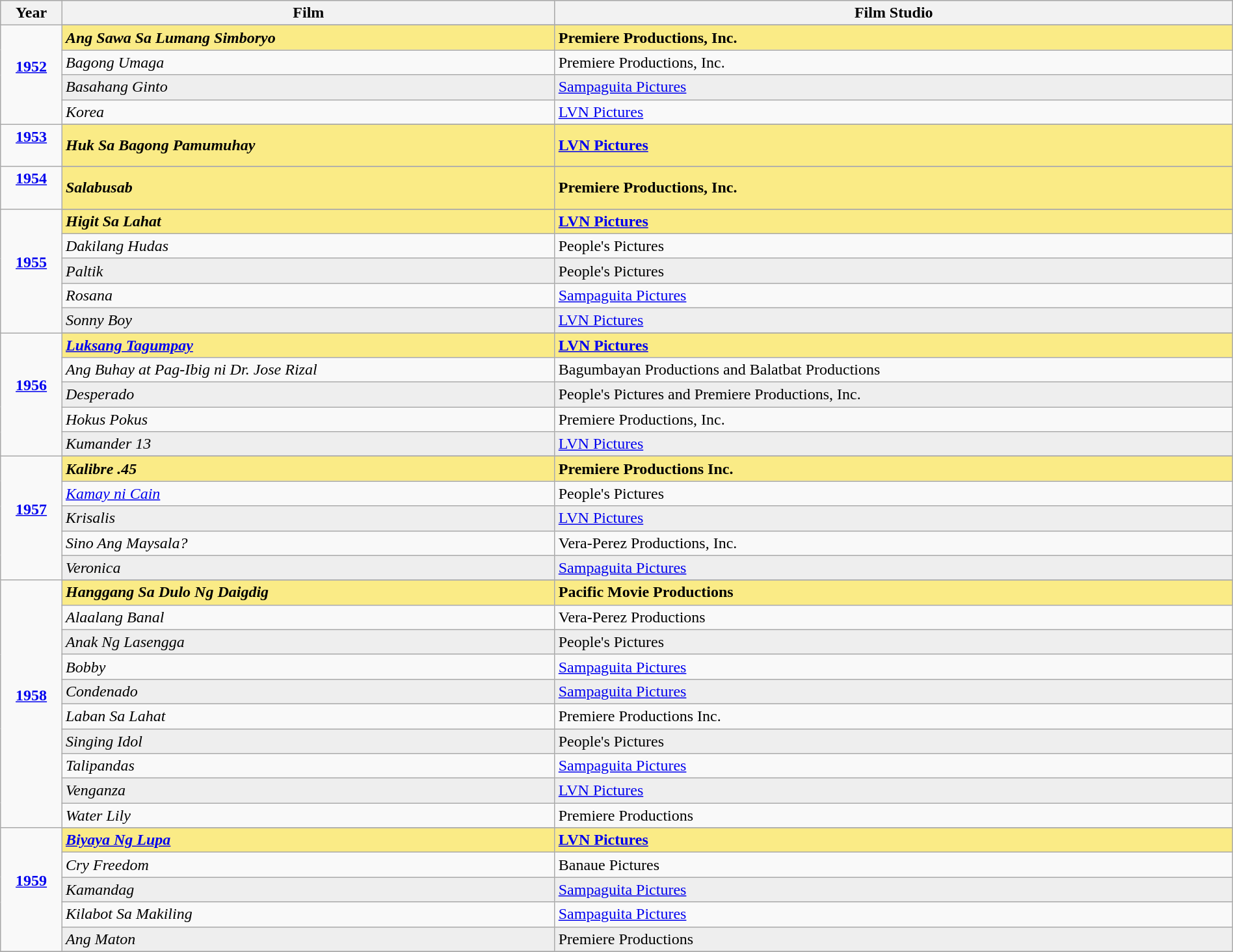<table class="wikitable" style="width:100%">
<tr bgcolor="#bebebe">
<th width="5%">Year</th>
<th width="40%">Film</th>
<th width="55%">Film Studio</th>
</tr>
<tr>
<td rowspan=5 style="text-align:center"><strong><a href='#'>1952</a></strong><br> <br></td>
</tr>
<tr style="background:#FAEB86">
<td><strong><em>Ang Sawa Sa Lumang Simboryo</em></strong></td>
<td><strong>Premiere Productions, Inc.</strong></td>
</tr>
<tr>
<td><em>Bagong Umaga</em></td>
<td>Premiere Productions, Inc.</td>
</tr>
<tr style="background:#eee;">
<td><em>Basahang Ginto</em></td>
<td><a href='#'>Sampaguita Pictures</a></td>
</tr>
<tr>
<td><em>Korea</em></td>
<td><a href='#'>LVN Pictures</a></td>
</tr>
<tr>
<td rowspan=2 style="text-align:center"><strong><a href='#'>1953</a></strong><br> <br></td>
</tr>
<tr style="background:#FAEB86">
<td><strong><em>Huk Sa Bagong Pamumuhay</em></strong></td>
<td><strong><a href='#'>LVN Pictures</a></strong></td>
</tr>
<tr>
<td rowspan=2 style="text-align:center"><strong><a href='#'>1954</a></strong><br> <br></td>
</tr>
<tr style="background:#FAEB86">
<td><strong><em>Salabusab</em></strong></td>
<td><strong>Premiere Productions, Inc.</strong></td>
</tr>
<tr>
<td rowspan=6 style="text-align:center"><strong><a href='#'>1955</a></strong><br> <br></td>
</tr>
<tr style="background:#FAEB86">
<td><strong><em>Higit Sa Lahat</em></strong></td>
<td><strong><a href='#'>LVN Pictures</a></strong></td>
</tr>
<tr>
<td><em>Dakilang Hudas</em></td>
<td>People's Pictures</td>
</tr>
<tr style="background:#eee;">
<td><em>Paltik</em></td>
<td>People's Pictures</td>
</tr>
<tr>
<td><em>Rosana</em></td>
<td><a href='#'>Sampaguita Pictures</a></td>
</tr>
<tr style="background:#eee;">
<td><em>Sonny Boy</em></td>
<td><a href='#'>LVN Pictures</a></td>
</tr>
<tr>
<td rowspan=6 style="text-align:center"><strong><a href='#'>1956</a></strong><br> <br></td>
</tr>
<tr style="background:#FAEB86">
<td><strong><em><a href='#'>Luksang Tagumpay</a></em></strong></td>
<td><strong><a href='#'>LVN Pictures</a></strong></td>
</tr>
<tr>
<td><em>Ang Buhay at Pag-Ibig ni Dr. Jose Rizal</em></td>
<td>Bagumbayan Productions and Balatbat Productions</td>
</tr>
<tr style="background:#eee;">
<td><em>Desperado</em></td>
<td>People's Pictures and Premiere Productions, Inc.</td>
</tr>
<tr>
<td><em>Hokus Pokus</em></td>
<td>Premiere Productions, Inc.</td>
</tr>
<tr style="background:#eee;">
<td><em>Kumander 13</em></td>
<td><a href='#'>LVN Pictures</a></td>
</tr>
<tr>
<td rowspan=6 style="text-align:center"><strong><a href='#'>1957</a></strong><br> <br></td>
</tr>
<tr style="background:#FAEB86">
<td><strong><em>Kalibre .45</em></strong></td>
<td><strong>Premiere Productions Inc.</strong></td>
</tr>
<tr>
<td><em><a href='#'>Kamay ni Cain</a></em></td>
<td>People's Pictures</td>
</tr>
<tr style="background:#eee;">
<td><em>Krisalis</em></td>
<td><a href='#'>LVN Pictures</a></td>
</tr>
<tr>
<td><em>Sino Ang Maysala?</em></td>
<td>Vera-Perez Productions, Inc.</td>
</tr>
<tr style="background:#eee;">
<td><em>Veronica</em></td>
<td><a href='#'>Sampaguita Pictures</a></td>
</tr>
<tr>
<td rowspan=11 style="text-align:center"><strong><a href='#'>1958</a></strong><br> <br></td>
</tr>
<tr style="background:#FAEB86">
<td><strong><em>Hanggang Sa Dulo Ng Daigdig</em></strong></td>
<td><strong>Pacific Movie Productions</strong></td>
</tr>
<tr>
<td><em>Alaalang Banal</em></td>
<td>Vera-Perez Productions</td>
</tr>
<tr style="background:#eee;">
<td><em>Anak Ng Lasengga</em></td>
<td>People's Pictures</td>
</tr>
<tr>
<td><em>Bobby</em></td>
<td><a href='#'>Sampaguita Pictures</a></td>
</tr>
<tr style="background:#eee;">
<td><em>Condenado</em></td>
<td><a href='#'>Sampaguita Pictures</a></td>
</tr>
<tr>
<td><em>Laban Sa Lahat</em></td>
<td>Premiere Productions Inc.</td>
</tr>
<tr style="background:#eee;">
<td><em>Singing Idol</em></td>
<td>People's Pictures</td>
</tr>
<tr>
<td><em>Talipandas</em></td>
<td><a href='#'>Sampaguita Pictures</a></td>
</tr>
<tr style="background:#eee;">
<td><em>Venganza</em></td>
<td><a href='#'>LVN Pictures</a></td>
</tr>
<tr>
<td><em>Water Lily</em></td>
<td>Premiere Productions</td>
</tr>
<tr>
<td rowspan=6 style="text-align:center"><strong><a href='#'>1959</a></strong><br> <br></td>
</tr>
<tr style="background:#FAEB86">
<td><strong><em><a href='#'>Biyaya Ng Lupa</a></em></strong></td>
<td><strong><a href='#'>LVN Pictures</a></strong></td>
</tr>
<tr>
<td><em>Cry Freedom</em></td>
<td>Banaue Pictures</td>
</tr>
<tr style="background:#eee;">
<td><em>Kamandag</em></td>
<td><a href='#'>Sampaguita Pictures</a></td>
</tr>
<tr>
<td><em>Kilabot Sa Makiling</em></td>
<td><a href='#'>Sampaguita Pictures</a></td>
</tr>
<tr style="background:#eee;">
<td><em>Ang Maton</em></td>
<td>Premiere Productions</td>
</tr>
<tr>
</tr>
</table>
